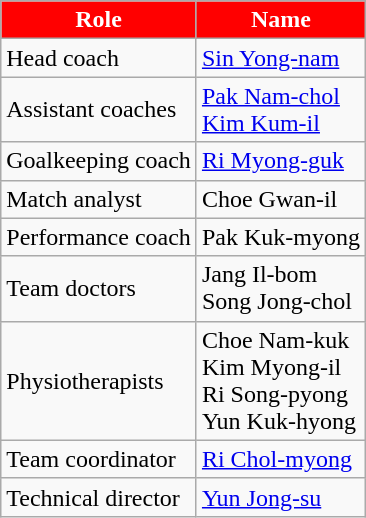<table class="wikitable">
<tr>
<th style="color:#FFFFFF;background:#FF0000">Role</th>
<th style="color:#FFFFFF;background:#FF0000">Name</th>
</tr>
<tr>
<td>Head coach</td>
<td> <a href='#'>Sin Yong-nam</a></td>
</tr>
<tr>
<td>Assistant coaches</td>
<td> <a href='#'>Pak Nam-chol</a><br> <a href='#'>Kim Kum-il</a></td>
</tr>
<tr>
<td>Goalkeeping coach</td>
<td> <a href='#'>Ri Myong-guk</a></td>
</tr>
<tr>
<td>Match analyst</td>
<td> Choe Gwan-il</td>
</tr>
<tr>
<td>Performance coach</td>
<td> Pak Kuk-myong</td>
</tr>
<tr>
<td>Team doctors</td>
<td> Jang Il-bom<br> Song Jong-chol</td>
</tr>
<tr>
<td>Physiotherapists</td>
<td> Choe Nam-kuk<br> Kim Myong-il<br> Ri Song-pyong<br> Yun Kuk-hyong</td>
</tr>
<tr>
<td>Team coordinator</td>
<td> <a href='#'>Ri Chol-myong</a></td>
</tr>
<tr>
<td>Technical director</td>
<td> <a href='#'>Yun Jong-su</a></td>
</tr>
</table>
